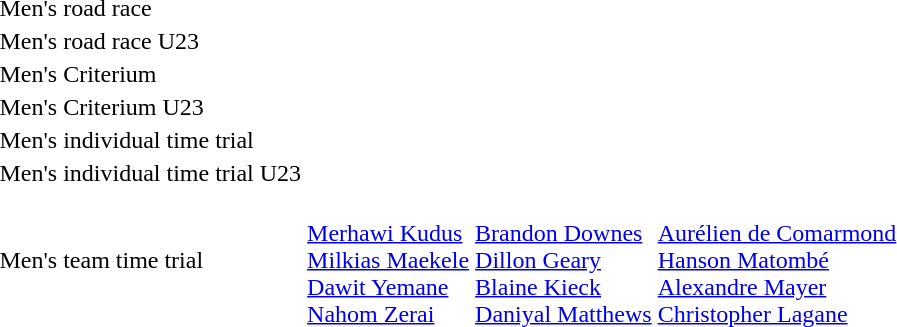<table>
<tr>
<td>Men's road race</td>
<td></td>
<td></td>
<td></td>
</tr>
<tr>
<td>Men's road race U23</td>
<td></td>
<td></td>
<td></td>
</tr>
<tr>
<td>Men's Criterium</td>
<td></td>
<td></td>
<td></td>
</tr>
<tr>
<td>Men's Criterium U23</td>
<td></td>
<td></td>
<td></td>
</tr>
<tr>
<td>Men's individual time trial</td>
<td></td>
<td></td>
<td></td>
</tr>
<tr>
<td>Men's individual time trial U23</td>
<td></td>
<td></td>
<td></td>
</tr>
<tr>
<td>Men's team time trial</td>
<td><br><a href='#'>Merhawi Kudus</a><br><a href='#'>Milkias Maekele</a><br><a href='#'>Dawit Yemane</a><br><a href='#'>Nahom Zerai</a></td>
<td><br><a href='#'>Brandon Downes</a><br><a href='#'>Dillon Geary</a><br><a href='#'>Blaine Kieck</a><br><a href='#'>Daniyal Matthews</a></td>
<td><br><a href='#'>Aurélien de Comarmond</a><br><a href='#'>Hanson Matombé</a><br><a href='#'>Alexandre Mayer</a><br><a href='#'>Christopher Lagane</a></td>
</tr>
</table>
